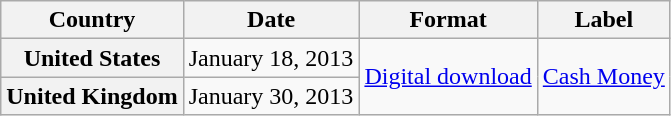<table class="wikitable plainrowheaders">
<tr>
<th scope="col">Country</th>
<th scope="col">Date</th>
<th scope="col">Format</th>
<th scope="col">Label</th>
</tr>
<tr>
<th scope="row">United States</th>
<td>January 18, 2013</td>
<td rowspan="2"><a href='#'>Digital download</a></td>
<td rowspan="2"><a href='#'>Cash Money</a></td>
</tr>
<tr>
<th scope="row">United Kingdom</th>
<td>January 30, 2013</td>
</tr>
</table>
